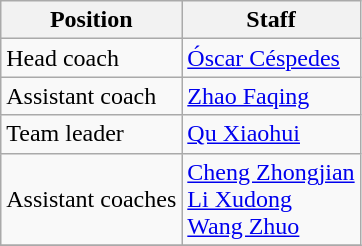<table class="wikitable">
<tr>
<th scope="col">Position</th>
<th scope="col">Staff</th>
</tr>
<tr>
<td>Head coach</td>
<td> <a href='#'>Óscar Céspedes</a></td>
</tr>
<tr>
<td>Assistant coach</td>
<td> <a href='#'>Zhao Faqing</a></td>
</tr>
<tr>
<td>Team leader</td>
<td> <a href='#'>Qu Xiaohui</a></td>
</tr>
<tr>
<td>Assistant coaches</td>
<td> <a href='#'>Cheng Zhongjian</a><br> <a href='#'>Li Xudong</a><br> <a href='#'>Wang Zhuo</a></td>
</tr>
<tr>
</tr>
</table>
